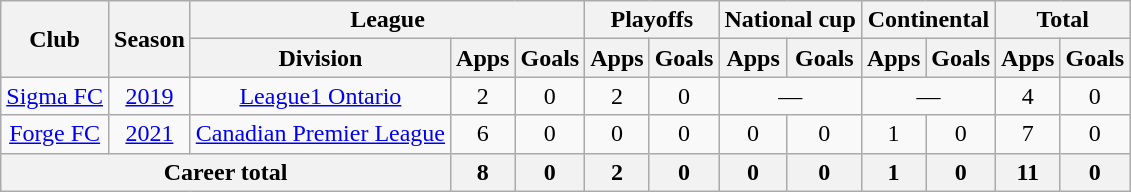<table class="wikitable" style="text-align: center">
<tr>
<th rowspan="2">Club</th>
<th rowspan="2">Season</th>
<th colspan="3">League</th>
<th colspan="2">Playoffs</th>
<th colspan="2">National cup</th>
<th colspan="2">Continental</th>
<th colspan="2">Total</th>
</tr>
<tr>
<th>Division</th>
<th>Apps</th>
<th>Goals</th>
<th>Apps</th>
<th>Goals</th>
<th>Apps</th>
<th>Goals</th>
<th>Apps</th>
<th>Goals</th>
<th>Apps</th>
<th>Goals</th>
</tr>
<tr>
<td><a href='#'>Sigma FC</a></td>
<td><a href='#'>2019</a></td>
<td><a href='#'>League1 Ontario</a></td>
<td>2</td>
<td>0</td>
<td>2</td>
<td>0</td>
<td colspan="2">—</td>
<td colspan="2">—</td>
<td>4</td>
<td>0</td>
</tr>
<tr>
<td><a href='#'>Forge FC</a></td>
<td><a href='#'>2021</a></td>
<td><a href='#'>Canadian Premier League</a></td>
<td>6</td>
<td>0</td>
<td>0</td>
<td>0</td>
<td>0</td>
<td>0</td>
<td>1</td>
<td>0</td>
<td>7</td>
<td>0</td>
</tr>
<tr>
<th colspan="3">Career total</th>
<th>8</th>
<th>0</th>
<th>2</th>
<th>0</th>
<th>0</th>
<th>0</th>
<th>1</th>
<th>0</th>
<th>11</th>
<th>0</th>
</tr>
</table>
